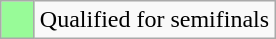<table class="wikitable">
<tr>
<td width=15px bgcolor="#98fb98"></td>
<td>Qualified for semifinals</td>
</tr>
</table>
